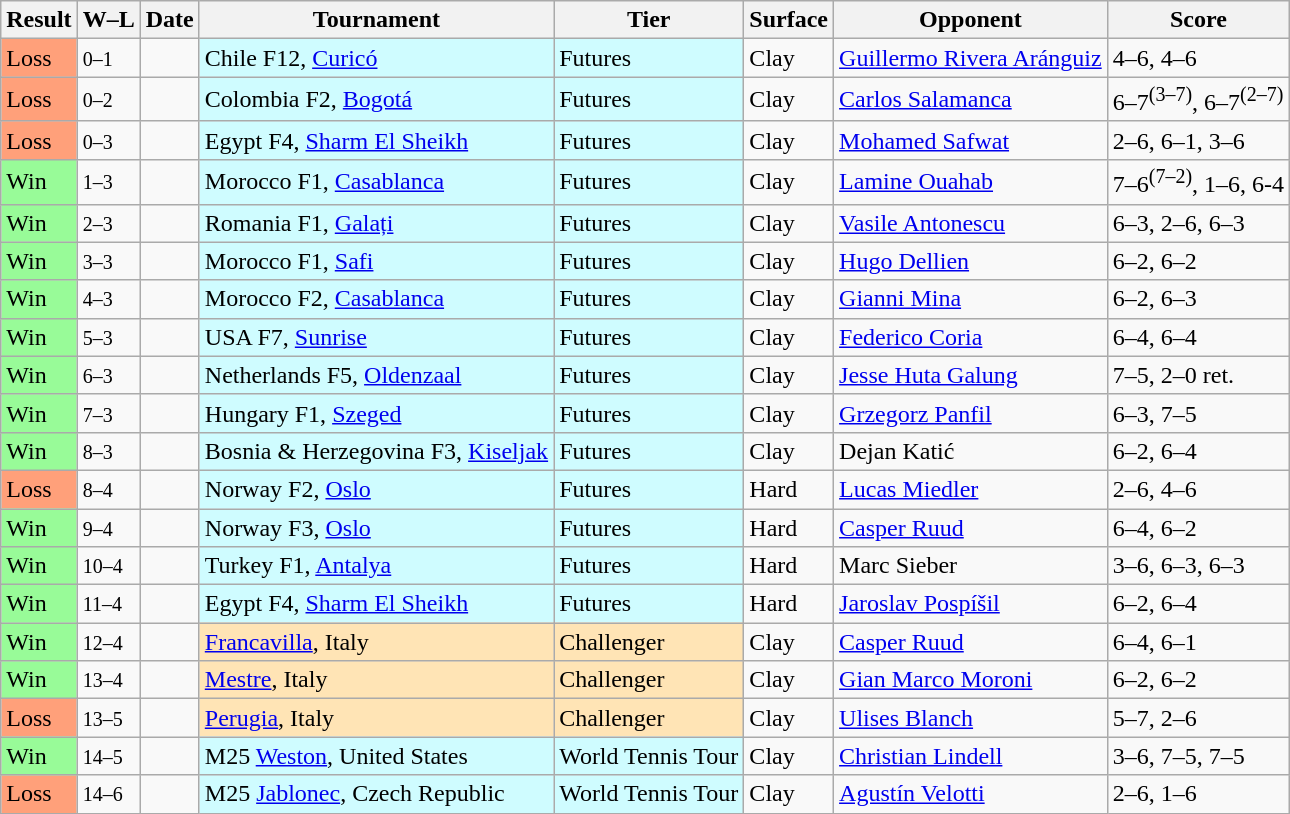<table class="sortable wikitable">
<tr>
<th>Result</th>
<th class="unsortable">W–L</th>
<th>Date</th>
<th>Tournament</th>
<th>Tier</th>
<th>Surface</th>
<th>Opponent</th>
<th class="unsortable">Score</th>
</tr>
<tr>
<td bgcolor="FFA07A">Loss</td>
<td><small>0–1</small></td>
<td></td>
<td style="background:#cffcff;">Chile F12, <a href='#'>Curicó</a></td>
<td style="background:#cffcff;">Futures</td>
<td>Clay</td>
<td> <a href='#'>Guillermo Rivera Aránguiz</a></td>
<td>4–6, 4–6</td>
</tr>
<tr>
<td bgcolor="FFA07A">Loss</td>
<td><small>0–2</small></td>
<td></td>
<td style="background:#cffcff;">Colombia F2, <a href='#'>Bogotá</a></td>
<td style="background:#cffcff;">Futures</td>
<td>Clay</td>
<td> <a href='#'>Carlos Salamanca</a></td>
<td>6–7<sup>(3–7)</sup>, 6–7<sup>(2–7)</sup></td>
</tr>
<tr>
<td bgcolor="FFA07A">Loss</td>
<td><small>0–3</small></td>
<td></td>
<td style="background:#cffcff;">Egypt F4, <a href='#'>Sharm El Sheikh</a></td>
<td style="background:#cffcff;">Futures</td>
<td>Clay</td>
<td> <a href='#'>Mohamed Safwat</a></td>
<td>2–6, 6–1, 3–6</td>
</tr>
<tr>
<td bgcolor=98FB98>Win</td>
<td><small>1–3</small></td>
<td></td>
<td style="background:#cffcff;">Morocco F1, <a href='#'>Casablanca</a></td>
<td style="background:#cffcff;">Futures</td>
<td>Clay</td>
<td> <a href='#'>Lamine Ouahab</a></td>
<td>7–6<sup>(7–2)</sup>, 1–6, 6-4</td>
</tr>
<tr>
<td bgcolor=98FB98>Win</td>
<td><small>2–3</small></td>
<td></td>
<td style="background:#cffcff;">Romania F1, <a href='#'>Galați</a></td>
<td style="background:#cffcff;">Futures</td>
<td>Clay</td>
<td> <a href='#'>Vasile Antonescu</a></td>
<td>6–3, 2–6, 6–3</td>
</tr>
<tr>
<td bgcolor=98FB98>Win</td>
<td><small>3–3</small></td>
<td></td>
<td style="background:#cffcff;">Morocco F1, <a href='#'>Safi</a></td>
<td style="background:#cffcff;">Futures</td>
<td>Clay</td>
<td> <a href='#'>Hugo Dellien</a></td>
<td>6–2, 6–2</td>
</tr>
<tr>
<td bgcolor=98FB98>Win</td>
<td><small>4–3</small></td>
<td></td>
<td style="background:#cffcff;">Morocco F2, <a href='#'>Casablanca</a></td>
<td style="background:#cffcff;">Futures</td>
<td>Clay</td>
<td> <a href='#'>Gianni Mina</a></td>
<td>6–2, 6–3</td>
</tr>
<tr>
<td bgcolor=98FB98>Win</td>
<td><small>5–3</small></td>
<td></td>
<td style="background:#cffcff;">USA F7, <a href='#'>Sunrise</a></td>
<td style="background:#cffcff;">Futures</td>
<td>Clay</td>
<td> <a href='#'>Federico Coria</a></td>
<td>6–4, 6–4</td>
</tr>
<tr>
<td bgcolor=98FB98>Win</td>
<td><small>6–3</small></td>
<td></td>
<td style="background:#cffcff;">Netherlands F5, <a href='#'>Oldenzaal</a></td>
<td style="background:#cffcff;">Futures</td>
<td>Clay</td>
<td> <a href='#'>Jesse Huta Galung</a></td>
<td>7–5, 2–0 ret.</td>
</tr>
<tr>
<td bgcolor=98FB98>Win</td>
<td><small>7–3</small></td>
<td></td>
<td style="background:#cffcff;">Hungary F1, <a href='#'>Szeged</a></td>
<td style="background:#cffcff;">Futures</td>
<td>Clay</td>
<td> <a href='#'>Grzegorz Panfil</a></td>
<td>6–3, 7–5</td>
</tr>
<tr>
<td bgcolor=98FB98>Win</td>
<td><small>8–3</small></td>
<td></td>
<td style="background:#cffcff;">Bosnia & Herzegovina F3, <a href='#'>Kiseljak</a></td>
<td style="background:#cffcff;">Futures</td>
<td>Clay</td>
<td> Dejan Katić</td>
<td>6–2, 6–4</td>
</tr>
<tr>
<td bgcolor="FFA07A">Loss</td>
<td><small>8–4</small></td>
<td></td>
<td style="background:#cffcff;">Norway F2, <a href='#'>Oslo</a></td>
<td style="background:#cffcff;">Futures</td>
<td>Hard</td>
<td> <a href='#'>Lucas Miedler</a></td>
<td>2–6, 4–6</td>
</tr>
<tr>
<td bgcolor=98FB98>Win</td>
<td><small>9–4</small></td>
<td></td>
<td style="background:#cffcff;">Norway F3, <a href='#'>Oslo</a></td>
<td style="background:#cffcff;">Futures</td>
<td>Hard</td>
<td> <a href='#'>Casper Ruud</a></td>
<td>6–4, 6–2</td>
</tr>
<tr>
<td bgcolor=98FB98>Win</td>
<td><small>10–4</small></td>
<td></td>
<td style="background:#cffcff;">Turkey F1, <a href='#'>Antalya</a></td>
<td style="background:#cffcff;">Futures</td>
<td>Hard</td>
<td> Marc Sieber</td>
<td>3–6, 6–3, 6–3</td>
</tr>
<tr>
<td bgcolor=98FB98>Win</td>
<td><small>11–4</small></td>
<td></td>
<td style="background:#cffcff;">Egypt F4, <a href='#'>Sharm El Sheikh</a></td>
<td style="background:#cffcff;">Futures</td>
<td>Hard</td>
<td> <a href='#'>Jaroslav Pospíšil</a></td>
<td>6–2, 6–4</td>
</tr>
<tr>
<td bgcolor=98FB98>Win</td>
<td><small>12–4</small></td>
<td></td>
<td style="background:moccasin;"><a href='#'>Francavilla</a>, Italy</td>
<td style="background:moccasin;">Challenger</td>
<td>Clay</td>
<td> <a href='#'>Casper Ruud</a></td>
<td>6–4, 6–1</td>
</tr>
<tr>
<td bgcolor=98FB98>Win</td>
<td><small>13–4</small></td>
<td></td>
<td style="background:moccasin;"><a href='#'>Mestre</a>, Italy</td>
<td style="background:moccasin;">Challenger</td>
<td>Clay</td>
<td> <a href='#'>Gian Marco Moroni</a></td>
<td>6–2, 6–2</td>
</tr>
<tr>
<td bgcolor="FFA07A">Loss</td>
<td><small>13–5</small></td>
<td></td>
<td style="background:moccasin;"><a href='#'>Perugia</a>, Italy</td>
<td style="background:moccasin;">Challenger</td>
<td>Clay</td>
<td> <a href='#'>Ulises Blanch</a></td>
<td>5–7, 2–6</td>
</tr>
<tr>
<td bgcolor=98FB98>Win</td>
<td><small>14–5</small></td>
<td></td>
<td style="background:#cffcff;">M25 <a href='#'>Weston</a>, United States</td>
<td style="background:#cffcff;">World Tennis Tour</td>
<td>Clay</td>
<td> <a href='#'>Christian Lindell</a></td>
<td>3–6, 7–5, 7–5</td>
</tr>
<tr>
<td bgcolor="FFA07A">Loss</td>
<td><small>14–6</small></td>
<td></td>
<td style="background:#cffcff;">M25 <a href='#'>Jablonec</a>, Czech Republic</td>
<td style="background:#cffcff;">World Tennis Tour</td>
<td>Clay</td>
<td> <a href='#'>Agustín Velotti</a></td>
<td>2–6, 1–6</td>
</tr>
</table>
